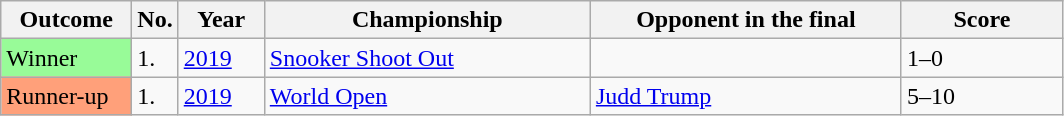<table class="sortable wikitable">
<tr>
<th width="80">Outcome</th>
<th width="20">No.</th>
<th width="50">Year</th>
<th style="width:210px;">Championship</th>
<th style="width:200px;">Opponent in the final</th>
<th style="width:100px;">Score</th>
</tr>
<tr>
<td style="background:#98FB98">Winner</td>
<td>1.</td>
<td><a href='#'>2019</a></td>
<td><a href='#'>Snooker Shoot Out</a></td>
<td> </td>
<td>1–0</td>
</tr>
<tr>
<td style="background:#ffa07a;">Runner-up</td>
<td>1.</td>
<td><a href='#'>2019</a></td>
<td><a href='#'>World Open</a></td>
<td> <a href='#'>Judd Trump</a></td>
<td>5–10</td>
</tr>
</table>
